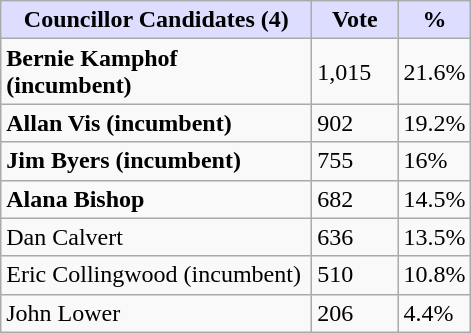<table class="wikitable">
<tr>
<th style="background:#ddf; width:200px;">Councillor Candidates (4) </th>
<th style="background:#ddf; width:50px;">Vote</th>
<th style="background:#ddf; width:30px;">%</th>
</tr>
<tr>
<td><strong>Bernie Kamphof (incumbent)</strong></td>
<td>1,015</td>
<td>21.6%</td>
</tr>
<tr>
<td><strong>Allan Vis (incumbent)</strong></td>
<td>902</td>
<td>19.2%</td>
</tr>
<tr>
<td><strong>Jim Byers (incumbent)</strong></td>
<td>755</td>
<td>16%</td>
</tr>
<tr>
<td><strong>Alana Bishop</strong></td>
<td>682</td>
<td>14.5%</td>
</tr>
<tr>
<td>Dan Calvert</td>
<td>636</td>
<td>13.5%</td>
</tr>
<tr>
<td>Eric Collingwood (incumbent)</td>
<td>510</td>
<td>10.8%</td>
</tr>
<tr>
<td>John Lower</td>
<td>206</td>
<td>4.4%</td>
</tr>
</table>
